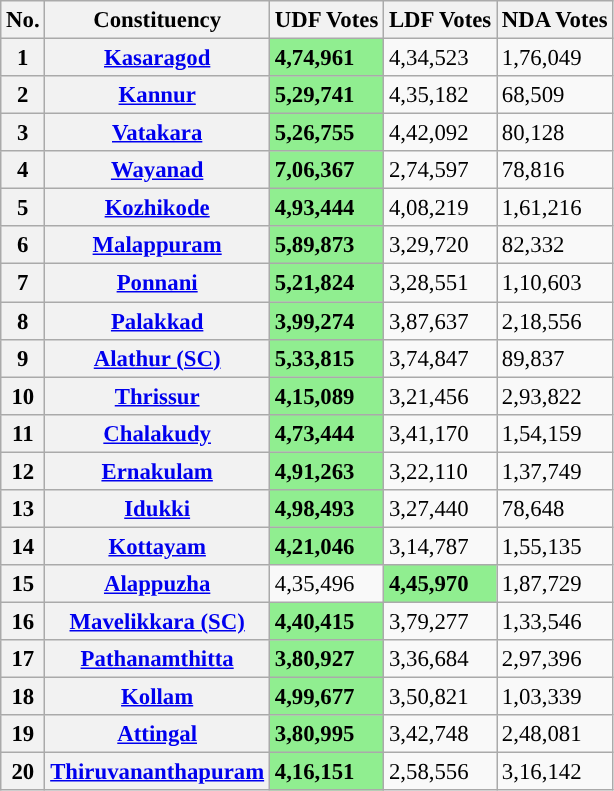<table class="wikitable sortable mw-collapsible" style="font-size:95%;">
<tr>
<th>No.</th>
<th>Constituency</th>
<th style="background:">UDF Votes</th>
<th style="background:">LDF Votes</th>
<th style="background:">NDA Votes</th>
</tr>
<tr>
<th>1</th>
<th style="background-color: "><a href='#'><span>Kasaragod</span></a></th>
<td style="background:lightgreen;"><strong>4,74,961</strong></td>
<td>4,34,523</td>
<td>1,76,049</td>
</tr>
<tr>
<th>2</th>
<th style="background-color: "><a href='#'><span>Kannur</span></a></th>
<td style="background:lightgreen;"><strong>5,29,741</strong></td>
<td>4,35,182</td>
<td>68,509</td>
</tr>
<tr>
<th>3</th>
<th style="background-color: "><a href='#'><span>Vatakara</span></a></th>
<td style="background:lightgreen;"><strong>5,26,755</strong></td>
<td>4,42,092</td>
<td>80,128</td>
</tr>
<tr>
<th>4</th>
<th style="background-color: "><a href='#'><span>Wayanad</span></a></th>
<td style="background:lightgreen;"><strong>7,06,367</strong></td>
<td>2,74,597</td>
<td>78,816</td>
</tr>
<tr>
<th>5</th>
<th style="background-color: "><a href='#'><span>Kozhikode</span></a></th>
<td style="background:lightgreen;"><strong>4,93,444</strong></td>
<td>4,08,219</td>
<td>1,61,216</td>
</tr>
<tr>
<th>6</th>
<th style="background-color: "><a href='#'><span>Malappuram</span></a></th>
<td style="background:lightgreen;"><strong>5,89,873</strong></td>
<td>3,29,720</td>
<td>82,332</td>
</tr>
<tr>
<th>7</th>
<th style="background-color: "><a href='#'><span>Ponnani</span></a></th>
<td style="background:lightgreen;"><strong>5,21,824</strong></td>
<td>3,28,551</td>
<td>1,10,603</td>
</tr>
<tr>
<th>8</th>
<th style="background-color: "><a href='#'><span>Palakkad</span></a></th>
<td style="background:lightgreen;"><strong>3,99,274</strong></td>
<td>3,87,637</td>
<td>2,18,556</td>
</tr>
<tr>
<th>9</th>
<th style="background-color: "><a href='#'><span>Alathur (SC)</span></a></th>
<td style="background:lightgreen;"><strong>5,33,815</strong></td>
<td>3,74,847</td>
<td>89,837</td>
</tr>
<tr>
<th>10</th>
<th style="background-color: "><a href='#'><span>Thrissur</span></a></th>
<td style="background:lightgreen;"><strong>4,15,089</strong></td>
<td>3,21,456</td>
<td>2,93,822</td>
</tr>
<tr>
<th>11</th>
<th style="background-color: "><a href='#'><span>Chalakudy</span></a></th>
<td style="background:lightgreen;"><strong>4,73,444</strong></td>
<td>3,41,170</td>
<td>1,54,159</td>
</tr>
<tr>
<th>12</th>
<th style="background-color: "><a href='#'><span>Ernakulam</span></a></th>
<td style="background:lightgreen;"><strong>4,91,263</strong></td>
<td>3,22,110</td>
<td>1,37,749</td>
</tr>
<tr>
<th>13</th>
<th style="background-color: "><a href='#'><span>Idukki</span></a></th>
<td style="background:lightgreen;"><strong>4,98,493</strong></td>
<td>3,27,440</td>
<td>78,648</td>
</tr>
<tr>
<th>14</th>
<th style="background-color: "><a href='#'><span>Kottayam</span></a></th>
<td style="background:lightgreen;"><strong>4,21,046</strong></td>
<td>3,14,787</td>
<td>1,55,135</td>
</tr>
<tr>
<th>15</th>
<th style="background-color: "><a href='#'><span>Alappuzha</span></a></th>
<td>4,35,496</td>
<td style="background:lightgreen;"><strong>4,45,970</strong></td>
<td>1,87,729</td>
</tr>
<tr>
<th>16</th>
<th style="background-color: "><a href='#'><span>Mavelikkara (SC)</span></a></th>
<td style="background:lightgreen;"><strong>4,40,415</strong></td>
<td>3,79,277</td>
<td>1,33,546</td>
</tr>
<tr>
<th>17</th>
<th style="background-color: "><a href='#'><span>Pathanamthitta</span></a></th>
<td style="background:lightgreen;"><strong>3,80,927</strong></td>
<td>3,36,684</td>
<td>2,97,396</td>
</tr>
<tr>
<th>18</th>
<th style="background-color: "><a href='#'><span>Kollam</span></a></th>
<td style="background:lightgreen;"><strong>4,99,677</strong></td>
<td>3,50,821</td>
<td>1,03,339</td>
</tr>
<tr>
<th>19</th>
<th style="background-color: "><a href='#'><span>Attingal</span></a></th>
<td style="background:lightgreen;"><strong>3,80,995</strong></td>
<td>3,42,748</td>
<td>2,48,081</td>
</tr>
<tr>
<th>20</th>
<th style="background-color: "><a href='#'><span>Thiruvananthapuram</span></a></th>
<td style="background:lightgreen;"><strong>4,16,151</strong></td>
<td>2,58,556</td>
<td>3,16,142</td>
</tr>
</table>
